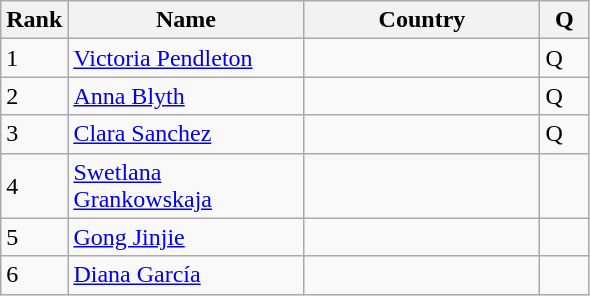<table class="wikitable">
<tr>
<th width=20>Rank</th>
<th width=150>Name</th>
<th width=150>Country</th>
<th width=25>Q</th>
</tr>
<tr>
<td>1</td>
<td><a href='#'>Victoria Pendleton</a></td>
<td></td>
<td>Q</td>
</tr>
<tr>
<td>2</td>
<td><a href='#'>Anna Blyth</a></td>
<td></td>
<td>Q</td>
</tr>
<tr>
<td>3</td>
<td><a href='#'>Clara Sanchez</a></td>
<td></td>
<td>Q</td>
</tr>
<tr>
<td>4</td>
<td><a href='#'>Swetlana Grankowskaja</a></td>
<td></td>
<td></td>
</tr>
<tr>
<td>5</td>
<td><a href='#'>Gong Jinjie</a></td>
<td></td>
<td></td>
</tr>
<tr>
<td>6</td>
<td><a href='#'>Diana García</a></td>
<td></td>
<td></td>
</tr>
</table>
